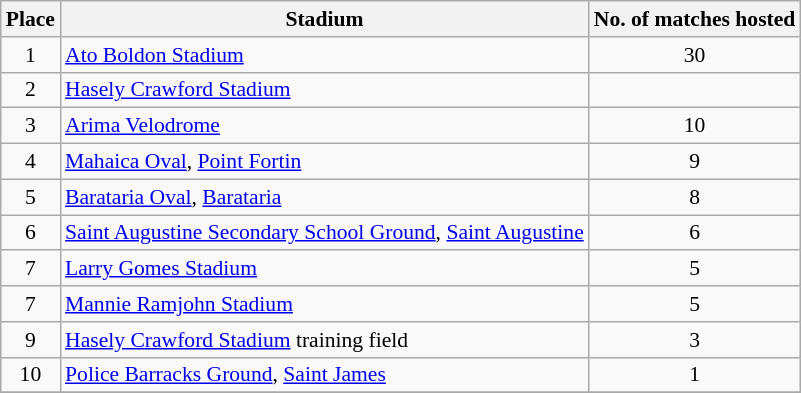<table class="wikitable" style="font-size:90%;">
<tr>
<th>Place</th>
<th>Stadium</th>
<th>No. of matches hosted</th>
</tr>
<tr>
<td rowspan=1 style="text-align:center;">1</td>
<td><a href='#'>Ato Boldon Stadium</a></td>
<td style="text-align:center;">30</td>
</tr>
<tr>
<td rowspan=1 style="text-align:center;">2</td>
<td><a href='#'>Hasely Crawford Stadium</a></td>
<td></td>
</tr>
<tr>
<td rowspan=1 style="text-align:center;">3</td>
<td><a href='#'>Arima Velodrome</a></td>
<td style="text-align:center;">10</td>
</tr>
<tr>
<td rowspan=1 style="text-align:center;">4</td>
<td><a href='#'>Mahaica Oval</a>, <a href='#'>Point Fortin</a></td>
<td style="text-align:center;">9</td>
</tr>
<tr>
<td rowspan=1 style="text-align:center;">5</td>
<td><a href='#'>Barataria Oval</a>, <a href='#'>Barataria</a></td>
<td style="text-align:center;">8</td>
</tr>
<tr>
<td rowspan=1 style="text-align:center;">6</td>
<td><a href='#'>Saint Augustine Secondary School Ground</a>, <a href='#'>Saint Augustine</a></td>
<td style="text-align:center;">6</td>
</tr>
<tr>
<td rowspan=1 style="text-align:center;">7</td>
<td><a href='#'>Larry Gomes Stadium</a></td>
<td style="text-align:center;">5</td>
</tr>
<tr>
<td rowspan=1 style="text-align:center;">7</td>
<td><a href='#'>Mannie Ramjohn Stadium</a></td>
<td style="text-align:center;">5</td>
</tr>
<tr>
<td rowspan=1 style="text-align:center;">9</td>
<td><a href='#'>Hasely Crawford Stadium</a> training field</td>
<td style="text-align:center;">3</td>
</tr>
<tr>
<td rowspan=1 style="text-align:center;">10</td>
<td><a href='#'>Police Barracks Ground</a>, <a href='#'>Saint James</a></td>
<td style="text-align:center;">1</td>
</tr>
<tr>
</tr>
</table>
